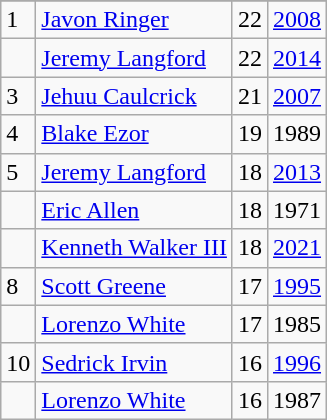<table class="wikitable">
<tr>
</tr>
<tr>
<td>1</td>
<td><a href='#'>Javon Ringer</a></td>
<td>22</td>
<td><a href='#'>2008</a></td>
</tr>
<tr>
<td></td>
<td><a href='#'>Jeremy Langford</a></td>
<td>22</td>
<td><a href='#'>2014</a></td>
</tr>
<tr>
<td>3</td>
<td><a href='#'>Jehuu Caulcrick</a></td>
<td>21</td>
<td><a href='#'>2007</a></td>
</tr>
<tr>
<td>4</td>
<td><a href='#'>Blake Ezor</a></td>
<td>19</td>
<td>1989</td>
</tr>
<tr>
<td>5</td>
<td><a href='#'>Jeremy Langford</a></td>
<td>18</td>
<td><a href='#'>2013</a></td>
</tr>
<tr>
<td></td>
<td><a href='#'>Eric Allen</a></td>
<td>18</td>
<td>1971</td>
</tr>
<tr>
<td></td>
<td><a href='#'>Kenneth Walker III</a></td>
<td>18</td>
<td><a href='#'>2021</a></td>
</tr>
<tr>
<td>8</td>
<td><a href='#'>Scott Greene</a></td>
<td>17</td>
<td><a href='#'>1995</a></td>
</tr>
<tr>
<td></td>
<td><a href='#'>Lorenzo White</a></td>
<td>17</td>
<td>1985</td>
</tr>
<tr>
<td>10</td>
<td><a href='#'>Sedrick Irvin</a></td>
<td>16</td>
<td><a href='#'>1996</a></td>
</tr>
<tr>
<td></td>
<td><a href='#'>Lorenzo White</a></td>
<td>16</td>
<td>1987</td>
</tr>
</table>
